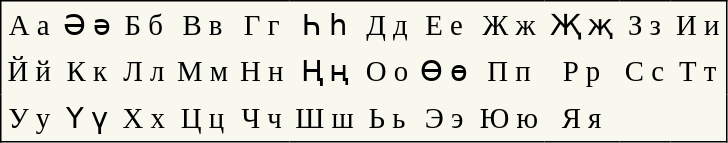<table cellpadding=4 style="font-size:larger; text-align:center; border-color:black; border-width:1px; border-style:solid; border-collapse:collapse; background-color:#F8F8EF;" summary="Thirty-four letters of the Kalmyk Cyrillic script, capital and lowercase">
<tr>
<td>А а</td>
<td>Ә ә</td>
<td>Б б</td>
<td>В в</td>
<td>Г г</td>
<td>Һ һ</td>
<td>Д д</td>
<td>Е е</td>
<td>Ж ж</td>
<td>Җ җ</td>
<td>З з</td>
<td>И и</td>
</tr>
<tr>
<td>Й й</td>
<td>К к</td>
<td>Л л</td>
<td>М м</td>
<td>Н н</td>
<td>Ң ң</td>
<td>О о</td>
<td>Ө ө</td>
<td>П п</td>
<td>Р р</td>
<td>С с</td>
<td>Т т</td>
</tr>
<tr>
<td>У у</td>
<td>Ү ү</td>
<td>Х х</td>
<td>Ц ц</td>
<td>Ч ч</td>
<td>Ш ш</td>
<td>Ь ь</td>
<td>Э э</td>
<td>Ю ю</td>
<td>Я я</td>
</tr>
</table>
